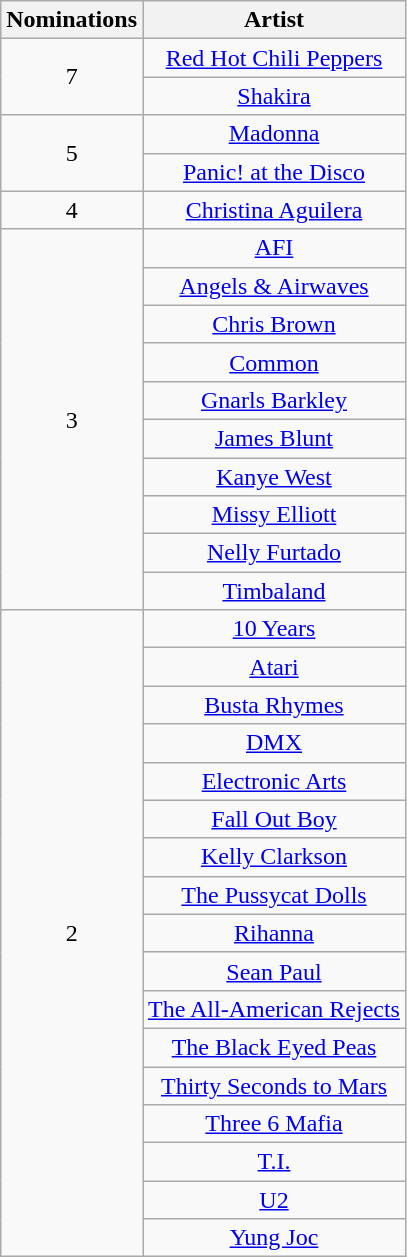<table class="wikitable" rowspan="2" style="text-align:center">
<tr>
<th scope="col" style="width:55px;">Nominations</th>
<th scope="col" style="text-align:center;">Artist</th>
</tr>
<tr>
<td rowspan="2" style="text-align:center">7</td>
<td><a href='#'>Red Hot Chili Peppers</a></td>
</tr>
<tr>
<td><a href='#'>Shakira</a></td>
</tr>
<tr>
<td rowspan="2" style="text-align:center">5</td>
<td><a href='#'>Madonna</a></td>
</tr>
<tr>
<td><a href='#'>Panic! at the Disco</a></td>
</tr>
<tr>
<td style="text-align:center">4</td>
<td><a href='#'>Christina Aguilera</a></td>
</tr>
<tr>
<td rowspan="10" style="text-align:center">3</td>
<td><a href='#'>AFI</a></td>
</tr>
<tr>
<td><a href='#'>Angels & Airwaves</a></td>
</tr>
<tr>
<td><a href='#'>Chris Brown</a></td>
</tr>
<tr>
<td><a href='#'>Common</a></td>
</tr>
<tr>
<td><a href='#'>Gnarls Barkley</a></td>
</tr>
<tr>
<td><a href='#'>James Blunt</a></td>
</tr>
<tr>
<td><a href='#'>Kanye West</a></td>
</tr>
<tr>
<td><a href='#'>Missy Elliott</a></td>
</tr>
<tr>
<td><a href='#'>Nelly Furtado</a></td>
</tr>
<tr>
<td><a href='#'>Timbaland</a></td>
</tr>
<tr>
<td rowspan="17" style="text-align:center">2</td>
<td><a href='#'>10 Years</a></td>
</tr>
<tr>
<td><a href='#'>Atari</a></td>
</tr>
<tr>
<td><a href='#'>Busta Rhymes</a></td>
</tr>
<tr>
<td><a href='#'>DMX</a></td>
</tr>
<tr>
<td><a href='#'>Electronic Arts</a></td>
</tr>
<tr>
<td><a href='#'>Fall Out Boy</a></td>
</tr>
<tr>
<td><a href='#'>Kelly Clarkson</a></td>
</tr>
<tr>
<td><a href='#'>The Pussycat Dolls</a></td>
</tr>
<tr>
<td><a href='#'>Rihanna</a></td>
</tr>
<tr>
<td><a href='#'>Sean Paul</a></td>
</tr>
<tr>
<td><a href='#'>The All-American Rejects</a></td>
</tr>
<tr>
<td><a href='#'>The Black Eyed Peas</a></td>
</tr>
<tr>
<td><a href='#'>Thirty Seconds to Mars</a></td>
</tr>
<tr>
<td><a href='#'>Three 6 Mafia</a></td>
</tr>
<tr>
<td><a href='#'>T.I.</a></td>
</tr>
<tr>
<td><a href='#'>U2</a></td>
</tr>
<tr>
<td><a href='#'>Yung Joc</a></td>
</tr>
</table>
